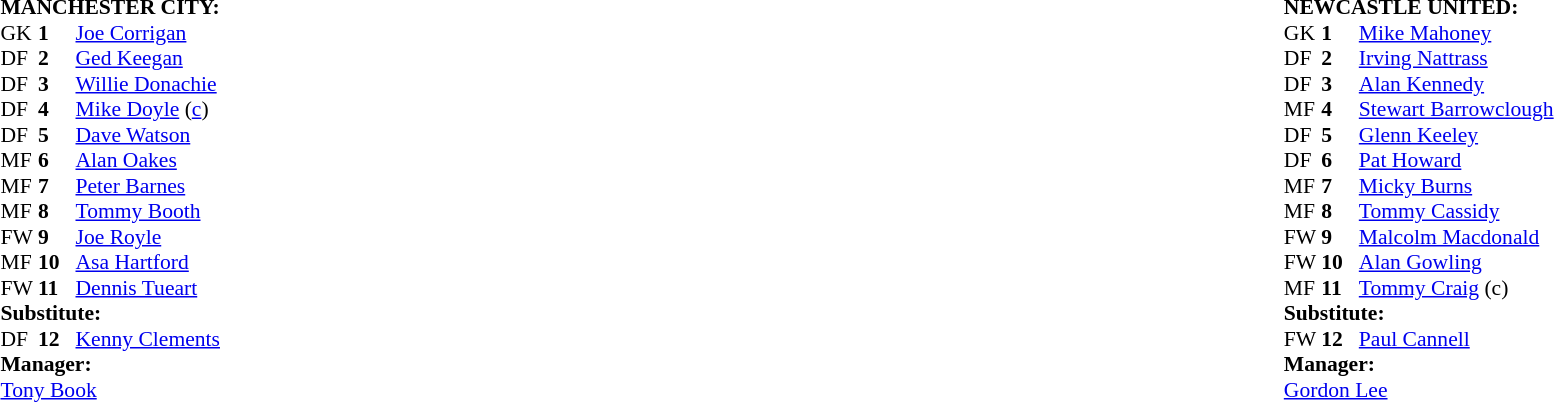<table width="100%">
<tr>
<td valign="top" width="50%"><br><table style="font-size: 90%" cellspacing="0" cellpadding="0">
<tr>
<td colspan="4"><strong>MANCHESTER CITY:</strong></td>
</tr>
<tr>
<th width="25"></th>
<th width="25"></th>
</tr>
<tr>
<td>GK</td>
<td><strong>1</strong></td>
<td><a href='#'>Joe Corrigan</a></td>
</tr>
<tr>
<td>DF</td>
<td><strong>2</strong></td>
<td><a href='#'>Ged Keegan</a></td>
</tr>
<tr>
<td>DF</td>
<td><strong>3</strong></td>
<td><a href='#'>Willie Donachie</a></td>
</tr>
<tr>
<td>DF</td>
<td><strong>4</strong></td>
<td><a href='#'>Mike Doyle</a> (<a href='#'>c</a>)</td>
</tr>
<tr>
<td>DF</td>
<td><strong>5</strong></td>
<td><a href='#'>Dave Watson</a></td>
<td></td>
</tr>
<tr>
<td>MF</td>
<td><strong>6</strong></td>
<td><a href='#'>Alan Oakes</a></td>
<td></td>
</tr>
<tr>
<td>MF</td>
<td><strong>7</strong></td>
<td><a href='#'>Peter Barnes</a></td>
</tr>
<tr>
<td>MF</td>
<td><strong>8</strong></td>
<td><a href='#'>Tommy Booth</a></td>
</tr>
<tr>
<td>FW</td>
<td><strong>9</strong></td>
<td><a href='#'>Joe Royle</a></td>
</tr>
<tr>
<td>MF</td>
<td><strong>10</strong></td>
<td><a href='#'>Asa Hartford</a></td>
</tr>
<tr>
<td>FW</td>
<td><strong>11</strong></td>
<td><a href='#'>Dennis Tueart</a></td>
</tr>
<tr>
<td colspan=3><strong>Substitute:</strong></td>
</tr>
<tr>
<td>DF</td>
<td><strong>12</strong></td>
<td><a href='#'>Kenny Clements</a></td>
</tr>
<tr>
<td colspan=4><strong>Manager:</strong></td>
</tr>
<tr>
<td colspan="4"><a href='#'>Tony Book</a></td>
</tr>
</table>
</td>
<td></td>
<td valign="top" width="50%"><br><table style="font-size: 90%" cellspacing="0" cellpadding="0"  align="center">
<tr>
<td colspan="4"><strong>NEWCASTLE UNITED:</strong></td>
</tr>
<tr>
<th width="25"></th>
<th width="25"></th>
</tr>
<tr>
<td>GK</td>
<td><strong>1</strong></td>
<td><a href='#'>Mike Mahoney</a></td>
</tr>
<tr>
<td>DF</td>
<td><strong>2</strong></td>
<td><a href='#'>Irving Nattrass</a></td>
</tr>
<tr>
<td>DF</td>
<td><strong>3</strong></td>
<td><a href='#'>Alan Kennedy</a></td>
</tr>
<tr>
<td>MF</td>
<td><strong>4</strong></td>
<td><a href='#'>Stewart Barrowclough</a></td>
</tr>
<tr>
<td>DF</td>
<td><strong>5</strong></td>
<td><a href='#'>Glenn Keeley</a></td>
</tr>
<tr>
<td>DF</td>
<td><strong>6</strong></td>
<td><a href='#'>Pat Howard</a></td>
</tr>
<tr>
<td>MF</td>
<td><strong>7</strong></td>
<td><a href='#'>Micky Burns</a></td>
</tr>
<tr>
<td>MF</td>
<td><strong>8</strong></td>
<td><a href='#'>Tommy Cassidy</a></td>
</tr>
<tr>
<td>FW</td>
<td><strong>9</strong></td>
<td><a href='#'>Malcolm Macdonald</a></td>
</tr>
<tr>
<td>FW</td>
<td><strong>10</strong></td>
<td><a href='#'>Alan Gowling</a></td>
</tr>
<tr>
<td>MF</td>
<td><strong>11</strong></td>
<td><a href='#'>Tommy Craig</a> (c)</td>
</tr>
<tr>
<td colspan=3><strong>Substitute:</strong></td>
</tr>
<tr>
<td>FW</td>
<td><strong>12</strong></td>
<td><a href='#'>Paul Cannell</a></td>
</tr>
<tr>
<td colspan=4><strong>Manager:</strong></td>
</tr>
<tr>
<td colspan="4"><a href='#'>Gordon Lee</a></td>
</tr>
</table>
</td>
</tr>
</table>
